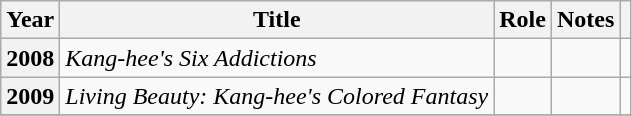<table class="wikitable sortable plainrowheaders">
<tr>
<th scope="col">Year</th>
<th scope="col">Title</th>
<th scope="col">Role</th>
<th scope="col">Notes</th>
<th scope="col" class="unsortable"></th>
</tr>
<tr>
<th scope="row">2008</th>
<td><em>Kang-hee's Six Addictions</em></td>
<td></td>
<td></td>
<td></td>
</tr>
<tr>
<th scope="row">2009</th>
<td><em>Living Beauty: Kang-hee's Colored Fantasy</em></td>
<td></td>
<td></td>
<td></td>
</tr>
<tr>
</tr>
</table>
